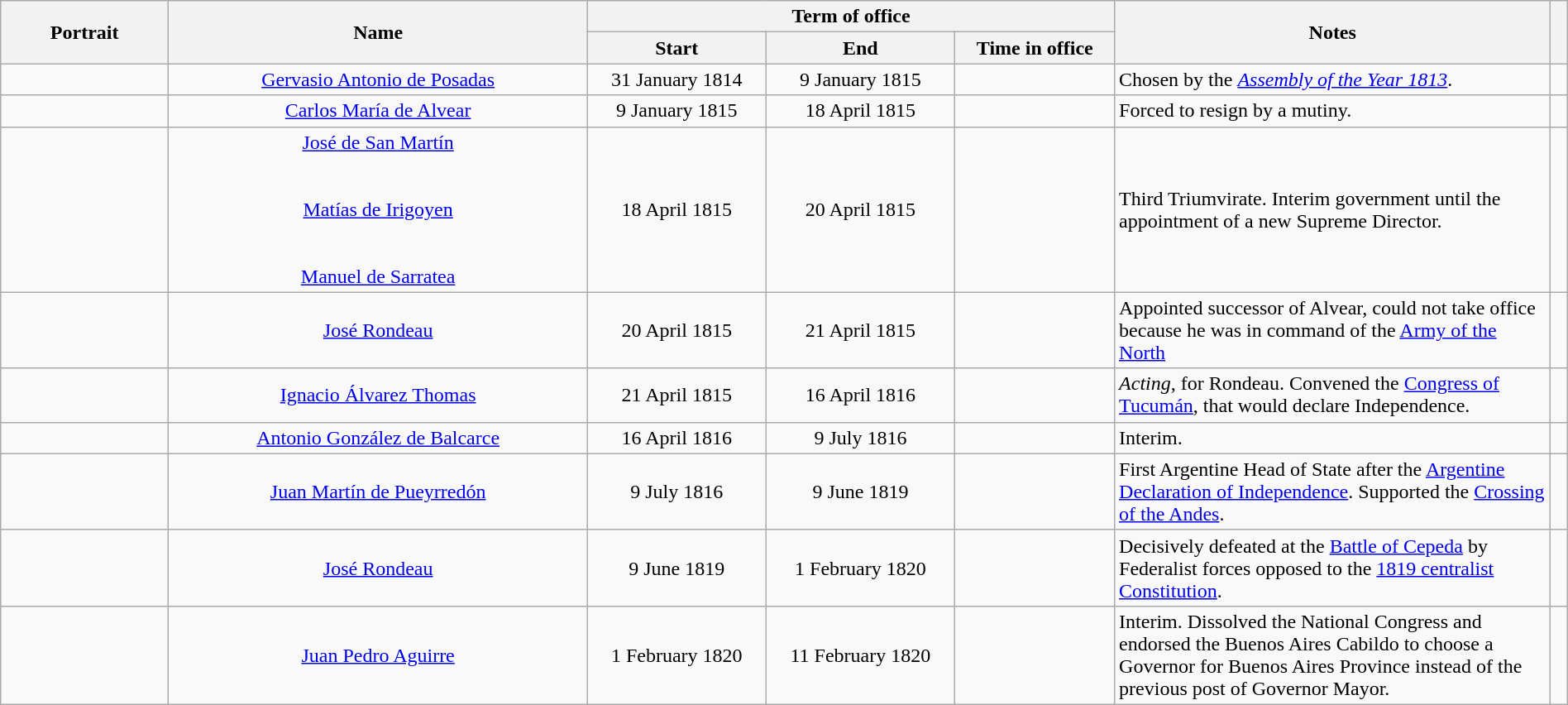<table class="wikitable" width="100%" style="text-align: center;">
<tr>
<th rowspan=2 width="10%">Portrait</th>
<th rowspan=2 width="25%">Name<br></th>
<th colspan=3 width="31.4%">Term of office</th>
<th rowspan=2 width="26%">Notes</th>
<th rowspan="2" width="1%"></th>
</tr>
<tr>
<th>Start</th>
<th>End</th>
<th>Time in office</th>
</tr>
<tr>
<td></td>
<td><a href='#'>Gervasio Antonio de Posadas</a><br></td>
<td>31 January 1814</td>
<td>9 January 1815</td>
<td></td>
<td align=left>Chosen by the <em><a href='#'>Assembly of the Year 1813</a></em>.</td>
<td></td>
</tr>
<tr>
<td></td>
<td><a href='#'>Carlos María de Alvear</a><br></td>
<td>9 January 1815</td>
<td>18 April 1815</td>
<td></td>
<td align=left>Forced to resign by a mutiny.</td>
<td></td>
</tr>
<tr>
<td><br><br></td>
<td><a href='#'>José de San Martín</a><br><br><br><a href='#'>Matías de Irigoyen</a><br><br><br><a href='#'>Manuel de Sarratea</a><br></td>
<td>18 April 1815</td>
<td>20 April 1815</td>
<td></td>
<td align=left>Third Triumvirate. Interim government until the appointment of a new Supreme Director.</td>
<td></td>
</tr>
<tr>
<td></td>
<td><a href='#'>José Rondeau</a><br></td>
<td>20 April 1815</td>
<td>21 April 1815</td>
<td></td>
<td align=left>Appointed successor of Alvear, could not take office because he was in command of the <a href='#'>Army of the North</a></td>
<td></td>
</tr>
<tr>
<td></td>
<td><a href='#'>Ignacio Álvarez Thomas</a><br></td>
<td>21 April 1815</td>
<td>16 April 1816</td>
<td></td>
<td align=left><em>Acting</em>, for Rondeau. Convened the <a href='#'>Congress of Tucumán</a>, that would declare Independence.</td>
<td></td>
</tr>
<tr>
<td></td>
<td><a href='#'>Antonio González de Balcarce</a><br></td>
<td>16 April 1816</td>
<td>9 July 1816</td>
<td></td>
<td align=left>Interim.</td>
<td></td>
</tr>
<tr>
<td></td>
<td><a href='#'>Juan Martín de Pueyrredón</a><br></td>
<td>9 July 1816</td>
<td>9 June 1819</td>
<td></td>
<td align=left>First Argentine Head of State after the <a href='#'>Argentine Declaration of Independence</a>. Supported the <a href='#'>Crossing of the Andes</a>.</td>
<td></td>
</tr>
<tr>
<td></td>
<td><a href='#'>José Rondeau</a><br></td>
<td>9 June 1819</td>
<td>1 February 1820</td>
<td></td>
<td align=left>Decisively defeated at the <a href='#'>Battle of Cepeda</a> by Federalist forces opposed to the <a href='#'>1819 centralist Constitution</a>.</td>
<td></td>
</tr>
<tr>
<td></td>
<td><a href='#'>Juan Pedro Aguirre</a><br></td>
<td>1 February 1820</td>
<td>11 February 1820</td>
<td></td>
<td align=left>Interim. Dissolved the National Congress and endorsed the Buenos Aires Cabildo to choose a Governor for Buenos Aires Province instead of the previous post of Governor Mayor.</td>
<td></td>
</tr>
</table>
